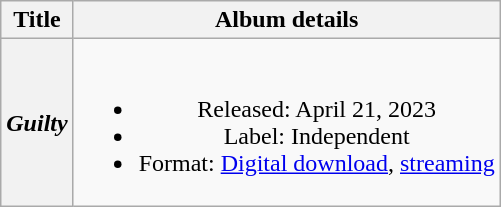<table class="wikitable plainrowheaders" style="text-align:center;">
<tr>
<th scope="col">Title</th>
<th scope="col">Album details</th>
</tr>
<tr>
<th scope="row"><em>Guilty</em></th>
<td><br><ul><li>Released: April 21, 2023</li><li>Label: Independent</li><li>Format: <a href='#'>Digital download</a>, <a href='#'>streaming</a></li></ul></td>
</tr>
</table>
